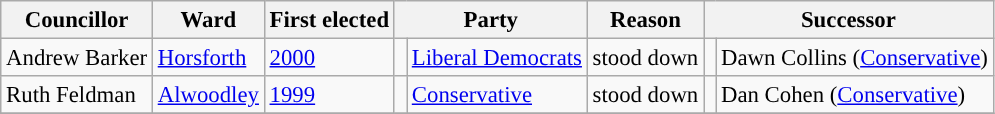<table class="wikitable sortable" style="font-size:95%;">
<tr>
<th scope="col">Councillor</th>
<th scope="col">Ward</th>
<th scope="col">First elected</th>
<th colspan="2" scope="col">Party</th>
<th scope="col">Reason</th>
<th colspan="2" scope="col">Successor</th>
</tr>
<tr>
<td>Andrew Barker</td>
<td><a href='#'>Horsforth</a></td>
<td><a href='#'>2000</a></td>
<td width="1" style="color:inherit;background:"></td>
<td><a href='#'>Liberal Democrats</a></td>
<td>stood down</td>
<td width="1" style="color:inherit;background:"></td>
<td>Dawn Collins (<a href='#'>Conservative</a>)</td>
</tr>
<tr>
<td>Ruth Feldman</td>
<td><a href='#'>Alwoodley</a></td>
<td><a href='#'>1999</a></td>
<td width="1" style="color:inherit;background:"></td>
<td><a href='#'>Conservative</a></td>
<td>stood down</td>
<td width="1" style="color:inherit;background:"></td>
<td>Dan Cohen (<a href='#'>Conservative</a>)</td>
</tr>
<tr>
</tr>
</table>
